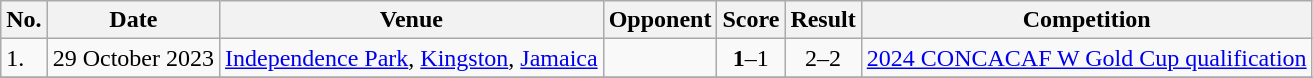<table class="wikitable">
<tr>
<th>No.</th>
<th>Date</th>
<th>Venue</th>
<th>Opponent</th>
<th>Score</th>
<th>Result</th>
<th>Competition</th>
</tr>
<tr>
<td>1.</td>
<td>29 October 2023</td>
<td><a href='#'>Independence Park</a>, <a href='#'>Kingston</a>, <a href='#'>Jamaica</a></td>
<td></td>
<td align=center><strong>1</strong>–1</td>
<td align=center>2–2</td>
<td><a href='#'>2024 CONCACAF W Gold Cup qualification</a></td>
</tr>
<tr>
</tr>
</table>
